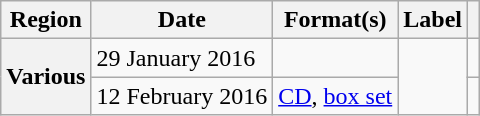<table class="wikitable plainrowheaders">
<tr>
<th scope="col">Region</th>
<th scope="col">Date</th>
<th scope="col">Format(s)</th>
<th scope="col">Label</th>
<th scope="col"></th>
</tr>
<tr>
<th scope="row" rowspan="2">Various</th>
<td>29 January 2016</td>
<td></td>
<td rowspan="2"></td>
<td></td>
</tr>
<tr>
<td>12 February 2016</td>
<td><a href='#'>CD</a>, <a href='#'>box set</a></td>
<td></td>
</tr>
</table>
